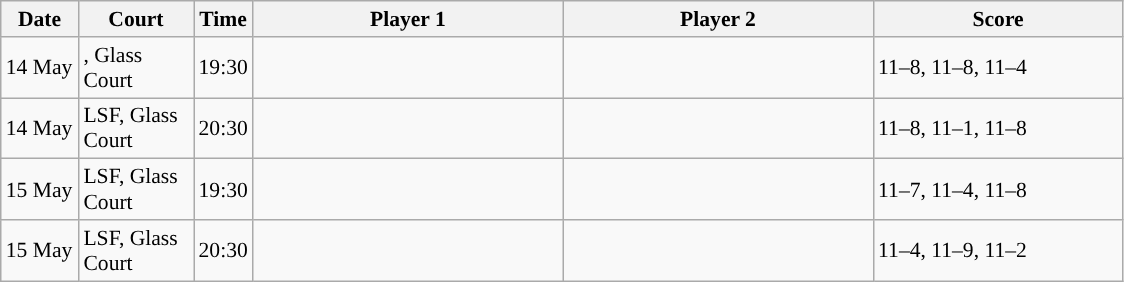<table class="sortable wikitable" style="font-size:90%">
<tr>
<th width="45" class="unsortable">Date</th>
<th width="70">Court</th>
<th width="30">Time</th>
<th width="200">Player 1</th>
<th width="200">Player 2</th>
<th width="160" class="unsortable">Score</th>
</tr>
<tr>
<td>14 May</td>
<td>, Glass Court</td>
<td>19:30</td>
<td><strong></strong></td>
<td></td>
<td>11–8, 11–8, 11–4</td>
</tr>
<tr>
<td>14 May</td>
<td>LSF, Glass Court</td>
<td>20:30</td>
<td><strong></strong></td>
<td></td>
<td>11–8, 11–1, 11–8</td>
</tr>
<tr>
<td>15 May</td>
<td>LSF, Glass  Court</td>
<td>19:30</td>
<td><strong></strong></td>
<td></td>
<td>11–7, 11–4, 11–8</td>
</tr>
<tr>
<td>15 May</td>
<td>LSF, Glass Court</td>
<td>20:30</td>
<td><strong></strong></td>
<td></td>
<td>11–4, 11–9, 11–2</td>
</tr>
</table>
